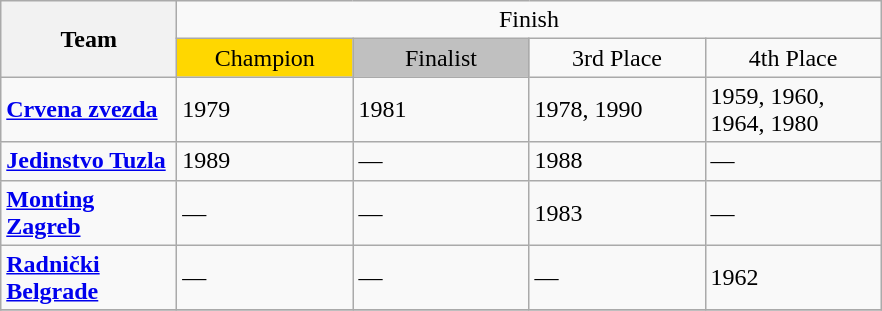<table class="wikitable" style="text-align:center">
<tr>
<th rowspan="2">Team</th>
<td colspan="4" align="center">Finish</td>
</tr>
<tr>
<td width="110" style="text-align:center; background:gold">Champion</td>
<td width="110" style="text-align:center; background:silver">Finalist</td>
<td width="110" style="text-align:center; bgcolor = "#ED9121">3rd Place</td>
<td width="110">4th Place</td>
</tr>
<tr>
<td align="left" width="110"><strong><a href='#'>Crvena zvezda</a></strong></td>
<td align="left">1979</td>
<td align="left">1981</td>
<td align="left">1978, 1990</td>
<td align="left">1959, 1960, 1964, 1980</td>
</tr>
<tr>
<td align="left"><strong><a href='#'>Jedinstvo Tuzla</a></strong></td>
<td align="left">1989</td>
<td align="left">—</td>
<td align="left">1988</td>
<td align="left">—</td>
</tr>
<tr>
<td align="left"><strong><a href='#'>Monting Zagreb</a></strong></td>
<td align="left">—</td>
<td align="left">—</td>
<td align="left">1983</td>
<td align="left">—</td>
</tr>
<tr>
<td align="left"><strong><a href='#'>Radnički Belgrade</a></strong></td>
<td align="left">—</td>
<td align="left">—</td>
<td align="left">—</td>
<td align="left">1962</td>
</tr>
<tr>
</tr>
</table>
